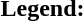<table class="toccolours" style="font-size:100%; white-space:nowrap;">
<tr>
<td><strong>Legend:</strong></td>
<td>      </td>
</tr>
<tr>
<td></td>
</tr>
<tr>
<td></td>
</tr>
</table>
